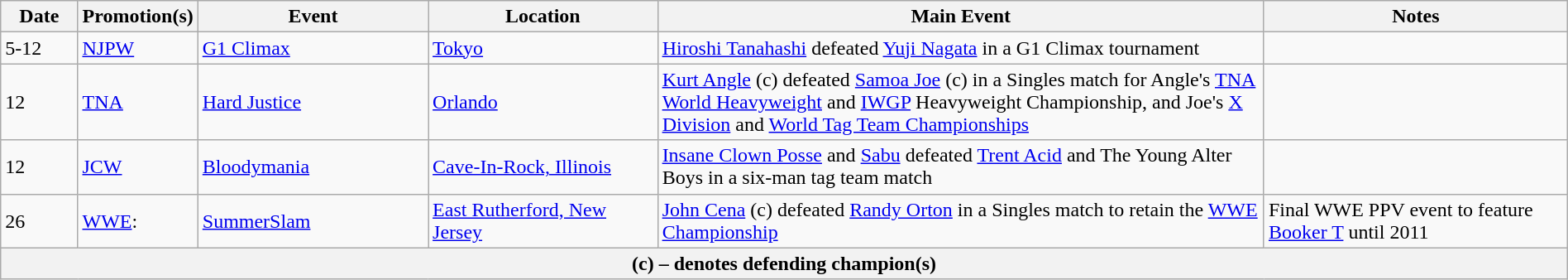<table class="wikitable" style="width:100%;">
<tr>
<th width=5%>Date</th>
<th width=5%>Promotion(s)</th>
<th width=15%>Event</th>
<th width=15%>Location</th>
<th width=40%>Main Event</th>
<th width=20%>Notes</th>
</tr>
<tr>
<td>5-12</td>
<td><a href='#'>NJPW</a></td>
<td><a href='#'>G1 Climax</a></td>
<td><a href='#'>Tokyo</a></td>
<td><a href='#'>Hiroshi Tanahashi</a> defeated <a href='#'>Yuji Nagata</a> in a G1 Climax tournament</td>
<td></td>
</tr>
<tr>
<td>12</td>
<td><a href='#'>TNA</a></td>
<td><a href='#'>Hard Justice</a></td>
<td><a href='#'>Orlando</a></td>
<td><a href='#'>Kurt Angle</a> (c) defeated <a href='#'>Samoa Joe</a> (c) in a Singles match for Angle's <a href='#'>TNA World Heavyweight</a> and <a href='#'>IWGP</a> Heavyweight Championship, and Joe's <a href='#'>X Division</a> and <a href='#'>World Tag Team Championships</a></td>
<td></td>
</tr>
<tr>
<td>12</td>
<td><a href='#'>JCW</a></td>
<td><a href='#'>Bloodymania</a></td>
<td><a href='#'>Cave-In-Rock, Illinois</a></td>
<td><a href='#'>Insane Clown Posse</a> and <a href='#'>Sabu</a> defeated <a href='#'>Trent Acid</a> and The Young Alter Boys in a six-man tag team match</td>
<td></td>
</tr>
<tr>
<td>26</td>
<td><a href='#'>WWE</a>:<br></td>
<td><a href='#'>SummerSlam</a></td>
<td><a href='#'>East Rutherford, New Jersey</a></td>
<td><a href='#'>John Cena</a> (c) defeated <a href='#'>Randy Orton</a> in a Singles match to retain the <a href='#'>WWE Championship</a></td>
<td>Final WWE PPV event to feature <a href='#'>Booker T</a> until 2011</td>
</tr>
<tr>
<th colspan="6">(c) – denotes defending champion(s)</th>
</tr>
</table>
